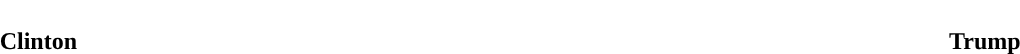<table style="width:100%; text-align:center">
<tr style="color:white">
<td style="background:"><strong>232</strong></td>
<td style="background:"><strong>306</strong></td>
</tr>
<tr>
<td style="color:"><strong>Clinton</strong></td>
<td style="color:"><strong>Trump</strong></td>
</tr>
</table>
